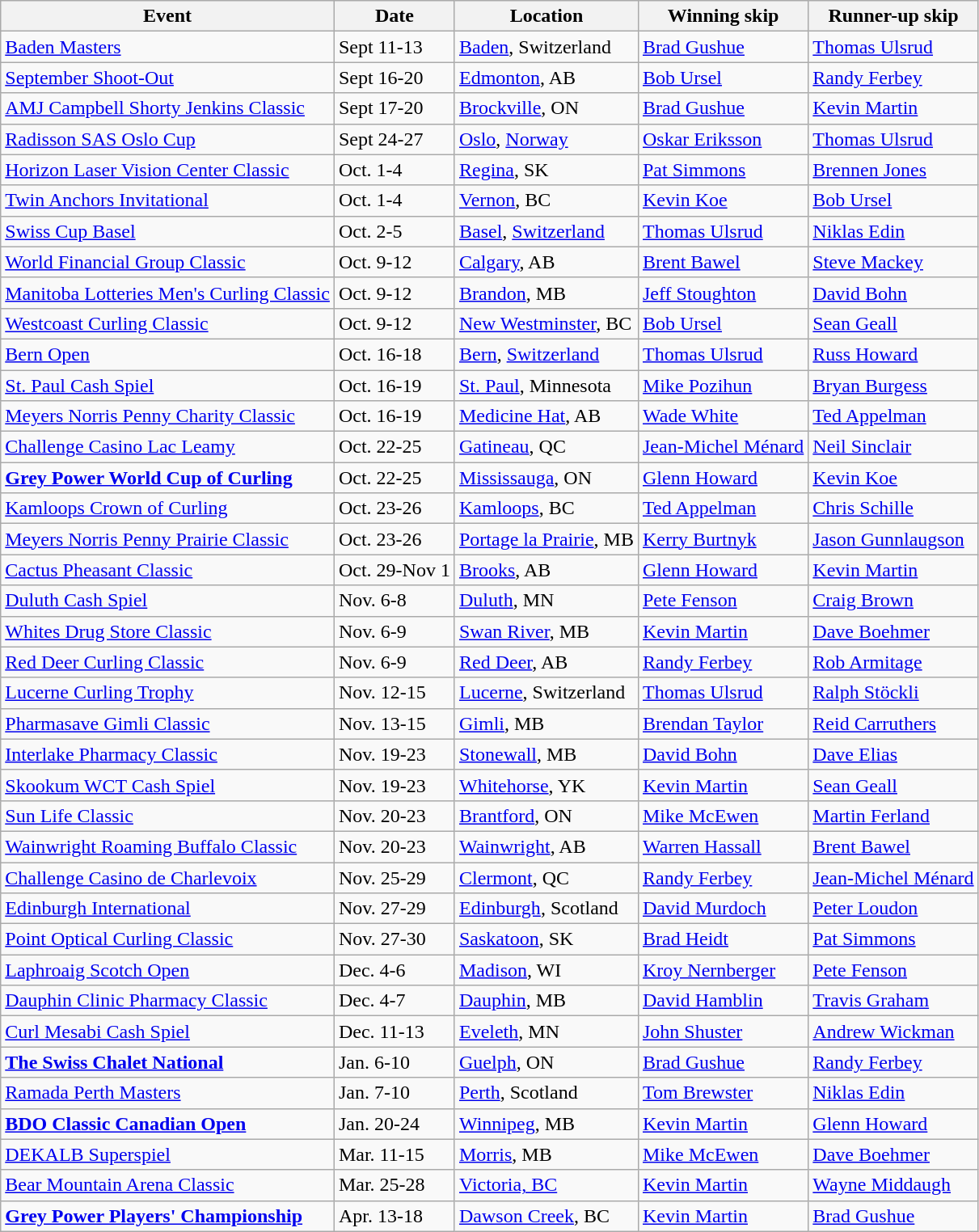<table class="wikitable">
<tr>
<th>Event</th>
<th>Date</th>
<th>Location</th>
<th>Winning skip</th>
<th>Runner-up skip</th>
</tr>
<tr>
<td><a href='#'>Baden Masters</a></td>
<td>Sept 11-13</td>
<td><a href='#'>Baden</a>, Switzerland</td>
<td> <a href='#'>Brad Gushue</a></td>
<td> <a href='#'>Thomas Ulsrud</a></td>
</tr>
<tr>
<td><a href='#'>September Shoot-Out</a></td>
<td>Sept 16-20</td>
<td><a href='#'>Edmonton</a>, AB</td>
<td> <a href='#'>Bob Ursel</a></td>
<td> <a href='#'>Randy Ferbey</a></td>
</tr>
<tr>
<td><a href='#'>AMJ Campbell Shorty Jenkins Classic</a></td>
<td>Sept 17-20</td>
<td><a href='#'>Brockville</a>, ON</td>
<td> <a href='#'>Brad Gushue</a></td>
<td> <a href='#'>Kevin Martin</a></td>
</tr>
<tr>
<td><a href='#'>Radisson SAS Oslo Cup</a></td>
<td>Sept 24-27</td>
<td><a href='#'>Oslo</a>, <a href='#'>Norway</a></td>
<td> <a href='#'>Oskar Eriksson</a></td>
<td> <a href='#'>Thomas Ulsrud</a></td>
</tr>
<tr>
<td><a href='#'>Horizon Laser Vision Center Classic</a></td>
<td>Oct. 1-4</td>
<td><a href='#'>Regina</a>, SK</td>
<td> <a href='#'>Pat Simmons</a></td>
<td> <a href='#'>Brennen Jones</a></td>
</tr>
<tr>
<td><a href='#'>Twin Anchors Invitational</a></td>
<td>Oct. 1-4</td>
<td><a href='#'>Vernon</a>, BC</td>
<td> <a href='#'>Kevin Koe</a></td>
<td> <a href='#'>Bob Ursel</a></td>
</tr>
<tr>
<td><a href='#'>Swiss Cup Basel</a></td>
<td>Oct. 2-5</td>
<td><a href='#'>Basel</a>, <a href='#'>Switzerland</a></td>
<td> <a href='#'>Thomas Ulsrud</a></td>
<td> <a href='#'>Niklas Edin</a></td>
</tr>
<tr>
<td><a href='#'>World Financial Group Classic</a></td>
<td>Oct. 9-12</td>
<td><a href='#'>Calgary</a>, AB</td>
<td> <a href='#'>Brent Bawel</a></td>
<td> <a href='#'>Steve Mackey</a></td>
</tr>
<tr>
<td><a href='#'>Manitoba Lotteries Men's Curling Classic</a></td>
<td>Oct. 9-12</td>
<td><a href='#'>Brandon</a>, MB</td>
<td> <a href='#'>Jeff Stoughton</a></td>
<td> <a href='#'>David Bohn</a></td>
</tr>
<tr>
<td><a href='#'>Westcoast Curling Classic</a></td>
<td>Oct. 9-12</td>
<td><a href='#'>New Westminster</a>, BC</td>
<td> <a href='#'>Bob Ursel</a></td>
<td> <a href='#'>Sean Geall</a></td>
</tr>
<tr>
<td><a href='#'>Bern Open</a></td>
<td>Oct. 16-18</td>
<td><a href='#'>Bern</a>, <a href='#'>Switzerland</a></td>
<td> <a href='#'>Thomas Ulsrud</a></td>
<td> <a href='#'>Russ Howard</a></td>
</tr>
<tr>
<td><a href='#'>St. Paul Cash Spiel</a></td>
<td>Oct. 16-19</td>
<td><a href='#'>St. Paul</a>, Minnesota</td>
<td> <a href='#'>Mike Pozihun</a></td>
<td> <a href='#'>Bryan Burgess</a></td>
</tr>
<tr>
<td><a href='#'>Meyers Norris Penny Charity Classic</a></td>
<td>Oct. 16-19</td>
<td><a href='#'>Medicine Hat</a>, AB</td>
<td> <a href='#'>Wade White</a></td>
<td> <a href='#'>Ted Appelman</a></td>
</tr>
<tr>
<td><a href='#'>Challenge Casino Lac Leamy</a></td>
<td>Oct. 22-25</td>
<td><a href='#'>Gatineau</a>, QC</td>
<td> <a href='#'>Jean-Michel Ménard</a></td>
<td> <a href='#'>Neil Sinclair</a></td>
</tr>
<tr>
<td><strong><a href='#'>Grey Power World Cup of Curling</a></strong></td>
<td>Oct. 22-25</td>
<td><a href='#'>Mississauga</a>, ON</td>
<td> <a href='#'>Glenn Howard</a></td>
<td> <a href='#'>Kevin Koe</a></td>
</tr>
<tr>
<td><a href='#'>Kamloops Crown of Curling</a></td>
<td>Oct. 23-26</td>
<td><a href='#'>Kamloops</a>, BC</td>
<td> <a href='#'>Ted Appelman</a></td>
<td> <a href='#'>Chris Schille</a></td>
</tr>
<tr>
<td><a href='#'>Meyers Norris Penny Prairie Classic</a></td>
<td>Oct. 23-26</td>
<td><a href='#'>Portage la Prairie</a>, MB</td>
<td> <a href='#'>Kerry Burtnyk</a></td>
<td> <a href='#'>Jason Gunnlaugson</a></td>
</tr>
<tr>
<td><a href='#'>Cactus Pheasant Classic</a></td>
<td>Oct. 29-Nov 1</td>
<td><a href='#'>Brooks</a>, AB</td>
<td> <a href='#'>Glenn Howard</a></td>
<td> <a href='#'>Kevin Martin</a></td>
</tr>
<tr>
<td><a href='#'>Duluth Cash Spiel</a></td>
<td>Nov. 6-8</td>
<td><a href='#'>Duluth</a>, MN</td>
<td> <a href='#'>Pete Fenson</a></td>
<td> <a href='#'>Craig Brown</a></td>
</tr>
<tr>
<td><a href='#'>Whites Drug Store Classic</a></td>
<td>Nov. 6-9</td>
<td><a href='#'>Swan River</a>, MB</td>
<td> <a href='#'>Kevin Martin</a></td>
<td> <a href='#'>Dave Boehmer</a></td>
</tr>
<tr>
<td><a href='#'>Red Deer Curling Classic</a></td>
<td>Nov. 6-9</td>
<td><a href='#'>Red Deer</a>, AB</td>
<td> <a href='#'>Randy Ferbey</a></td>
<td> <a href='#'>Rob Armitage</a></td>
</tr>
<tr>
<td><a href='#'>Lucerne Curling Trophy</a></td>
<td>Nov. 12-15</td>
<td><a href='#'>Lucerne</a>, Switzerland</td>
<td> <a href='#'>Thomas Ulsrud</a></td>
<td> <a href='#'>Ralph Stöckli</a></td>
</tr>
<tr>
<td><a href='#'>Pharmasave Gimli Classic</a></td>
<td>Nov. 13-15</td>
<td><a href='#'>Gimli</a>, MB</td>
<td> <a href='#'>Brendan Taylor</a></td>
<td> <a href='#'>Reid Carruthers</a></td>
</tr>
<tr>
<td><a href='#'>Interlake Pharmacy Classic</a></td>
<td>Nov. 19-23</td>
<td><a href='#'>Stonewall</a>, MB</td>
<td> <a href='#'>David Bohn</a></td>
<td> <a href='#'>Dave Elias</a></td>
</tr>
<tr>
<td><a href='#'>Skookum WCT Cash Spiel</a></td>
<td>Nov. 19-23</td>
<td><a href='#'>Whitehorse</a>, YK</td>
<td> <a href='#'>Kevin Martin</a></td>
<td> <a href='#'>Sean Geall</a></td>
</tr>
<tr>
<td><a href='#'>Sun Life Classic</a></td>
<td>Nov. 20-23</td>
<td><a href='#'>Brantford</a>, ON</td>
<td> <a href='#'>Mike McEwen</a></td>
<td> <a href='#'>Martin Ferland</a></td>
</tr>
<tr>
<td><a href='#'>Wainwright Roaming Buffalo Classic</a></td>
<td>Nov. 20-23</td>
<td><a href='#'>Wainwright</a>, AB</td>
<td> <a href='#'>Warren Hassall</a></td>
<td> <a href='#'>Brent Bawel</a></td>
</tr>
<tr>
<td><a href='#'>Challenge Casino de Charlevoix</a></td>
<td>Nov. 25-29</td>
<td><a href='#'>Clermont</a>, QC</td>
<td> <a href='#'>Randy Ferbey</a></td>
<td> <a href='#'>Jean-Michel Ménard</a></td>
</tr>
<tr>
<td><a href='#'>Edinburgh International</a></td>
<td>Nov. 27-29</td>
<td><a href='#'>Edinburgh</a>, Scotland</td>
<td> <a href='#'>David Murdoch</a></td>
<td> <a href='#'>Peter Loudon</a></td>
</tr>
<tr>
<td><a href='#'>Point Optical Curling Classic</a></td>
<td>Nov. 27-30</td>
<td><a href='#'>Saskatoon</a>, SK</td>
<td> <a href='#'>Brad Heidt</a></td>
<td> <a href='#'>Pat Simmons</a></td>
</tr>
<tr>
<td><a href='#'>Laphroaig Scotch Open</a></td>
<td>Dec. 4-6</td>
<td><a href='#'>Madison</a>, WI</td>
<td> <a href='#'>Kroy Nernberger</a></td>
<td> <a href='#'>Pete Fenson</a></td>
</tr>
<tr>
<td><a href='#'>Dauphin Clinic Pharmacy Classic</a></td>
<td>Dec. 4-7</td>
<td><a href='#'>Dauphin</a>, MB</td>
<td> <a href='#'>David Hamblin</a></td>
<td> <a href='#'>Travis Graham</a></td>
</tr>
<tr>
<td><a href='#'>Curl Mesabi Cash Spiel</a></td>
<td>Dec. 11-13</td>
<td><a href='#'>Eveleth</a>, MN</td>
<td> <a href='#'>John Shuster</a></td>
<td> <a href='#'>Andrew Wickman</a></td>
</tr>
<tr>
<td><strong><a href='#'>The Swiss Chalet National</a></strong></td>
<td>Jan. 6-10</td>
<td><a href='#'>Guelph</a>, ON</td>
<td> <a href='#'>Brad Gushue</a></td>
<td> <a href='#'>Randy Ferbey</a></td>
</tr>
<tr>
<td><a href='#'>Ramada Perth Masters</a></td>
<td>Jan. 7-10</td>
<td><a href='#'>Perth</a>, Scotland</td>
<td> <a href='#'>Tom Brewster</a></td>
<td> <a href='#'>Niklas Edin</a></td>
</tr>
<tr>
<td><strong><a href='#'>BDO Classic Canadian Open</a></strong></td>
<td>Jan. 20-24</td>
<td><a href='#'>Winnipeg</a>, MB</td>
<td> <a href='#'>Kevin Martin</a></td>
<td> <a href='#'>Glenn Howard</a></td>
</tr>
<tr>
<td><a href='#'>DEKALB Superspiel</a></td>
<td>Mar. 11-15</td>
<td><a href='#'>Morris</a>, MB</td>
<td> <a href='#'>Mike McEwen</a></td>
<td> <a href='#'>Dave Boehmer</a></td>
</tr>
<tr>
<td><a href='#'>Bear Mountain Arena Classic</a></td>
<td>Mar. 25-28</td>
<td><a href='#'>Victoria, BC</a></td>
<td> <a href='#'>Kevin Martin</a></td>
<td> <a href='#'>Wayne Middaugh</a></td>
</tr>
<tr>
<td><strong><a href='#'>Grey Power Players' Championship</a></strong></td>
<td>Apr. 13-18</td>
<td><a href='#'>Dawson Creek</a>, BC</td>
<td> <a href='#'>Kevin Martin</a></td>
<td> <a href='#'>Brad Gushue</a></td>
</tr>
</table>
